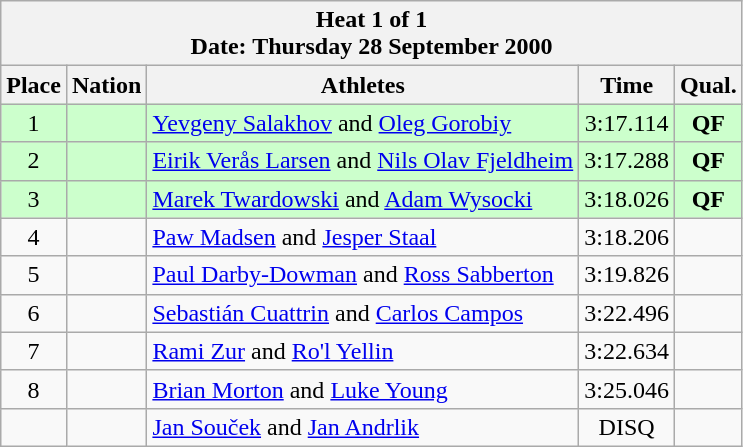<table class="wikitable sortable">
<tr>
<th colspan=5>Heat 1 of 1 <br> Date: Thursday 28 September 2000</th>
</tr>
<tr>
<th rowspan=1>Place</th>
<th rowspan=1>Nation</th>
<th rowspan=1>Athletes</th>
<th rowspan=1>Time</th>
<th rowspan=1>Qual.</th>
</tr>
<tr bgcolor="ccffcc">
<td align="center">1</td>
<td align="left"></td>
<td align="left"><a href='#'>Yevgeny Salakhov</a> and <a href='#'>Oleg Gorobiy</a></td>
<td align="center">3:17.114</td>
<td align="center"><strong>QF</strong></td>
</tr>
<tr bgcolor="ccffcc">
<td align="center">2</td>
<td align="left"></td>
<td align="left"><a href='#'>Eirik Verås Larsen</a> and <a href='#'>Nils Olav Fjeldheim</a></td>
<td align="center">3:17.288</td>
<td align="center"><strong>QF</strong></td>
</tr>
<tr bgcolor="ccffcc">
<td align="center">3</td>
<td align="left"></td>
<td align="left"><a href='#'>Marek Twardowski</a> and <a href='#'>Adam Wysocki</a></td>
<td align="center">3:18.026</td>
<td align="center"><strong>QF</strong></td>
</tr>
<tr>
<td align="center">4</td>
<td align="left"></td>
<td align="left"><a href='#'>Paw Madsen</a> and <a href='#'>Jesper Staal</a></td>
<td align="center">3:18.206</td>
<td align="center"></td>
</tr>
<tr>
<td align="center">5</td>
<td align="left"></td>
<td align="left"><a href='#'>Paul Darby-Dowman</a> and <a href='#'>Ross Sabberton</a></td>
<td align="center">3:19.826</td>
<td align="center"></td>
</tr>
<tr>
<td align="center">6</td>
<td align="left"></td>
<td align="left"><a href='#'>Sebastián Cuattrin</a> and <a href='#'>Carlos Campos</a></td>
<td align="center">3:22.496</td>
<td align="center"></td>
</tr>
<tr>
<td align="center">7</td>
<td align="left"></td>
<td align="left"><a href='#'>Rami Zur</a> and <a href='#'>Ro'l Yellin</a></td>
<td align="center">3:22.634</td>
<td align="center"></td>
</tr>
<tr>
<td align="center">8</td>
<td align="left"></td>
<td align="left"><a href='#'>Brian Morton</a> and <a href='#'>Luke Young</a></td>
<td align="center">3:25.046</td>
<td align="center"></td>
</tr>
<tr>
<td align="center"></td>
<td align="left"></td>
<td align="left"><a href='#'>Jan Souček</a> and <a href='#'>Jan Andrlik</a></td>
<td align="center">DISQ</td>
<td align="center"></td>
</tr>
</table>
